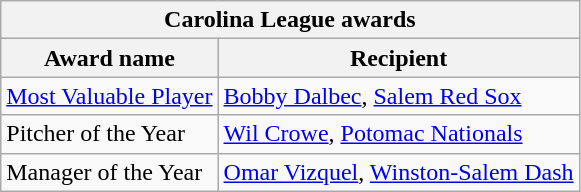<table class="wikitable">
<tr>
<th colspan="2">Carolina League awards</th>
</tr>
<tr>
<th>Award name</th>
<th>Recipient</th>
</tr>
<tr>
<td><a href='#'>Most Valuable Player</a></td>
<td><a href='#'>Bobby Dalbec</a>, <a href='#'>Salem Red Sox</a></td>
</tr>
<tr>
<td>Pitcher of the Year</td>
<td><a href='#'>Wil Crowe</a>, <a href='#'>Potomac Nationals</a></td>
</tr>
<tr>
<td>Manager of the Year</td>
<td><a href='#'>Omar Vizquel</a>, <a href='#'>Winston-Salem Dash</a></td>
</tr>
</table>
